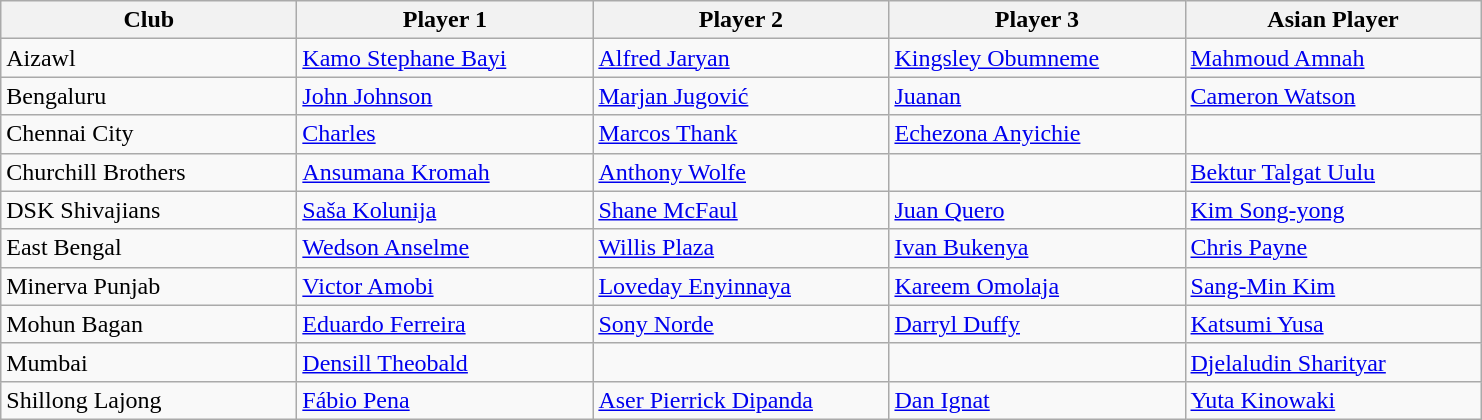<table class="wikitable sortable">
<tr>
<th style="width:190px;">Club</th>
<th style="width:190px;">Player 1</th>
<th style="width:190px;">Player 2</th>
<th style="width:190px;">Player 3</th>
<th style="width:190px;">Asian Player</th>
</tr>
<tr>
<td>Aizawl</td>
<td> <a href='#'>Kamo Stephane Bayi</a></td>
<td> <a href='#'>Alfred Jaryan</a></td>
<td> <a href='#'>Kingsley Obumneme</a></td>
<td> <a href='#'>Mahmoud Amnah</a></td>
</tr>
<tr>
<td>Bengaluru</td>
<td> <a href='#'>John Johnson</a></td>
<td> <a href='#'>Marjan Jugović</a></td>
<td> <a href='#'>Juanan</a></td>
<td> <a href='#'>Cameron Watson</a></td>
</tr>
<tr>
<td>Chennai City</td>
<td> <a href='#'>Charles</a></td>
<td> <a href='#'>Marcos Thank</a></td>
<td> <a href='#'>Echezona Anyichie</a></td>
<td></td>
</tr>
<tr>
<td>Churchill Brothers</td>
<td> <a href='#'>Ansumana Kromah</a></td>
<td> <a href='#'>Anthony Wolfe</a></td>
<td></td>
<td> <a href='#'>Bektur Talgat Uulu</a></td>
</tr>
<tr>
<td>DSK Shivajians</td>
<td> <a href='#'>Saša Kolunija</a></td>
<td> <a href='#'>Shane McFaul</a></td>
<td> <a href='#'>Juan Quero</a></td>
<td> <a href='#'>Kim Song-yong</a></td>
</tr>
<tr>
<td>East Bengal</td>
<td> <a href='#'>Wedson Anselme</a></td>
<td> <a href='#'>Willis Plaza</a></td>
<td> <a href='#'>Ivan Bukenya</a></td>
<td> <a href='#'>Chris Payne</a></td>
</tr>
<tr>
<td>Minerva Punjab</td>
<td> <a href='#'>Victor Amobi</a></td>
<td> <a href='#'>Loveday Enyinnaya</a></td>
<td> <a href='#'>Kareem Omolaja</a></td>
<td> <a href='#'>Sang-Min Kim</a></td>
</tr>
<tr>
<td>Mohun Bagan</td>
<td> <a href='#'>Eduardo Ferreira</a></td>
<td> <a href='#'>Sony Norde</a></td>
<td> <a href='#'>Darryl Duffy</a></td>
<td> <a href='#'>Katsumi Yusa</a></td>
</tr>
<tr>
<td>Mumbai</td>
<td> <a href='#'>Densill Theobald</a></td>
<td></td>
<td></td>
<td> <a href='#'>Djelaludin Sharityar</a></td>
</tr>
<tr>
<td>Shillong Lajong</td>
<td> <a href='#'>Fábio Pena</a></td>
<td> <a href='#'>Aser Pierrick Dipanda</a></td>
<td> <a href='#'>Dan Ignat</a></td>
<td> <a href='#'>Yuta Kinowaki</a></td>
</tr>
</table>
